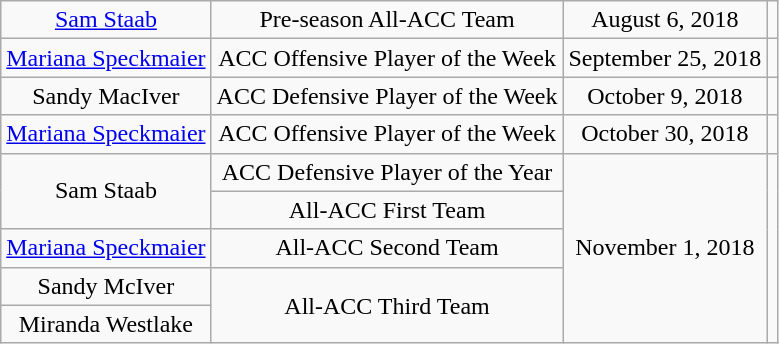<table class="wikitable sortable" style="text-align: center">
<tr>
<td><a href='#'>Sam Staab</a></td>
<td>Pre-season All-ACC Team</td>
<td>August 6, 2018</td>
<td></td>
</tr>
<tr>
<td><a href='#'>Mariana Speckmaier</a></td>
<td>ACC Offensive Player of the Week</td>
<td>September 25, 2018</td>
<td></td>
</tr>
<tr>
<td>Sandy MacIver</td>
<td>ACC Defensive Player of the Week</td>
<td>October 9, 2018</td>
<td></td>
</tr>
<tr>
<td><a href='#'>Mariana Speckmaier</a></td>
<td>ACC Offensive Player of the Week</td>
<td>October 30, 2018</td>
<td></td>
</tr>
<tr>
<td rowspan=2>Sam Staab</td>
<td>ACC Defensive Player of the Year</td>
<td rowspan=5>November 1, 2018</td>
<td rowspan=5></td>
</tr>
<tr>
<td>All-ACC First Team</td>
</tr>
<tr>
<td><a href='#'>Mariana Speckmaier</a></td>
<td>All-ACC Second Team</td>
</tr>
<tr>
<td>Sandy McIver</td>
<td rowspan=2>All-ACC Third Team</td>
</tr>
<tr>
<td>Miranda Westlake</td>
</tr>
</table>
